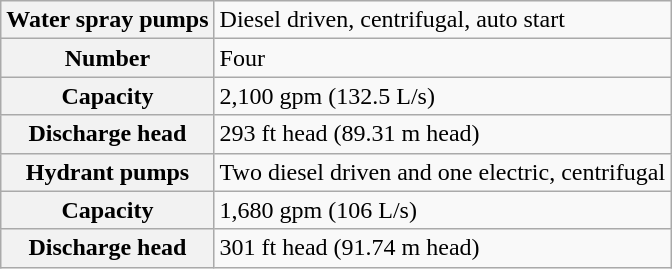<table class="wikitable plainrowheaders">
<tr>
<th scope=row>Water spray pumps</th>
<td>Diesel driven, centrifugal, auto start</td>
</tr>
<tr>
<th scope=row>Number</th>
<td>Four</td>
</tr>
<tr>
<th scope=row>Capacity</th>
<td>2,100 gpm   (132.5 L/s)</td>
</tr>
<tr>
<th scope=row>Discharge head</th>
<td>293 ft head     (89.31 m head)</td>
</tr>
<tr>
<th scope=row>Hydrant pumps</th>
<td>Two diesel driven and one electric, centrifugal</td>
</tr>
<tr>
<th scope=row>Capacity</th>
<td>1,680 gpm    (106 L/s)</td>
</tr>
<tr>
<th scope=row>Discharge head</th>
<td>301 ft head     (91.74 m head)</td>
</tr>
</table>
